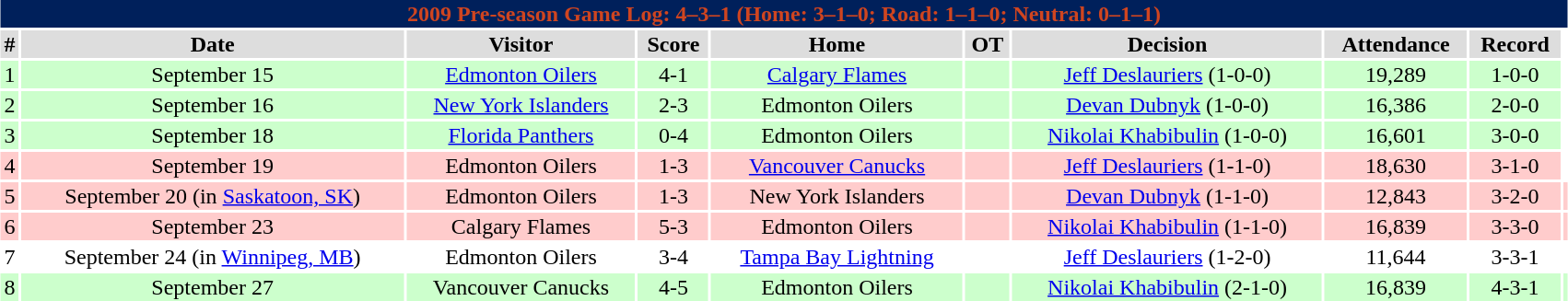<table class="toccolours collapsible collapsed" width=90% style="clear:both; margin:1.5em auto; text-align:center">
<tr>
<th colspan=11 style="background:#00205B; color:#CF4520;">2009 Pre-season Game Log: 4–3–1 (Home: 3–1–0; Road: 1–1–0; Neutral: 0–1–1)</th>
</tr>
<tr align="center" bgcolor="#dddddd">
<td><strong>#</strong></td>
<td><strong>Date</strong></td>
<td><strong>Visitor</strong></td>
<td><strong>Score</strong></td>
<td><strong>Home</strong></td>
<td><strong>OT</strong></td>
<td><strong>Decision</strong></td>
<td><strong>Attendance</strong></td>
<td><strong>Record</strong></td>
</tr>
<tr align="center" bgcolor="#ccffcc">
<td>1</td>
<td>September 15</td>
<td><a href='#'>Edmonton Oilers</a></td>
<td>4-1</td>
<td><a href='#'>Calgary Flames</a></td>
<td></td>
<td><a href='#'>Jeff Deslauriers</a> (1-0-0)</td>
<td>19,289</td>
<td>1-0-0</td>
</tr>
<tr align="center" bgcolor="#ccffcc">
<td>2</td>
<td>September 16</td>
<td><a href='#'>New York Islanders</a></td>
<td>2-3</td>
<td>Edmonton Oilers</td>
<td></td>
<td><a href='#'>Devan Dubnyk</a> (1-0-0)</td>
<td>16,386</td>
<td>2-0-0</td>
</tr>
<tr align="center" bgcolor="#ccffcc">
<td>3</td>
<td>September 18</td>
<td><a href='#'>Florida Panthers</a></td>
<td>0-4</td>
<td>Edmonton Oilers</td>
<td></td>
<td><a href='#'>Nikolai Khabibulin</a> (1-0-0)</td>
<td>16,601</td>
<td>3-0-0</td>
</tr>
<tr align="center" bgcolor="ffcccc">
<td>4</td>
<td>September 19</td>
<td>Edmonton Oilers</td>
<td>1-3</td>
<td><a href='#'>Vancouver Canucks</a></td>
<td></td>
<td><a href='#'>Jeff Deslauriers</a>  (1-1-0)</td>
<td>18,630</td>
<td>3-1-0</td>
</tr>
<tr align="center" bgcolor="ffcccc">
<td>5</td>
<td>September 20 (in <a href='#'>Saskatoon, SK</a>)</td>
<td>Edmonton Oilers</td>
<td>1-3</td>
<td>New York Islanders</td>
<td></td>
<td><a href='#'>Devan Dubnyk</a> (1-1-0)</td>
<td>12,843</td>
<td>3-2-0</td>
<td></td>
</tr>
<tr align="center" bgcolor="ffcccc">
<td>6</td>
<td>September 23</td>
<td>Calgary Flames</td>
<td>5-3</td>
<td>Edmonton Oilers</td>
<td></td>
<td><a href='#'>Nikolai Khabibulin</a> (1-1-0)</td>
<td>16,839</td>
<td>3-3-0</td>
<td></td>
</tr>
<tr align="center">
<td>7</td>
<td>September 24 (in <a href='#'>Winnipeg, MB</a>)</td>
<td>Edmonton Oilers</td>
<td>3-4</td>
<td><a href='#'>Tampa Bay Lightning</a></td>
<td></td>
<td><a href='#'>Jeff Deslauriers</a> (1-2-0)</td>
<td>11,644</td>
<td>3-3-1</td>
<td></td>
</tr>
<tr align="center" bgcolor="#ccffcc">
<td>8</td>
<td>September 27</td>
<td>Vancouver Canucks</td>
<td>4-5</td>
<td>Edmonton Oilers</td>
<td></td>
<td><a href='#'>Nikolai Khabibulin</a> (2-1-0)</td>
<td>16,839</td>
<td>4-3-1</td>
<td></td>
</tr>
</table>
